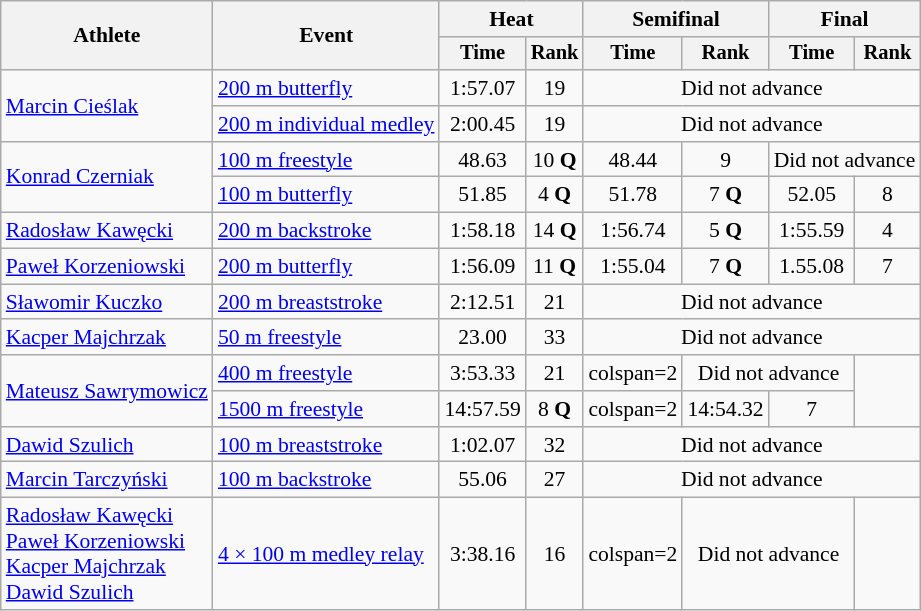<table class=wikitable style="font-size:90%">
<tr>
<th rowspan="2">Athlete</th>
<th rowspan="2">Event</th>
<th colspan="2">Heat</th>
<th colspan="2">Semifinal</th>
<th colspan="2">Final</th>
</tr>
<tr style="font-size:95%">
<th>Time</th>
<th>Rank</th>
<th>Time</th>
<th>Rank</th>
<th>Time</th>
<th>Rank</th>
</tr>
<tr align=center>
<td align=left rowspan=2><a href='#'>Marcin Cieślak</a></td>
<td align=left><a href='#'>200 m butterfly</a></td>
<td>1:57.07</td>
<td>19</td>
<td colspan=4>Did not advance</td>
</tr>
<tr align=center>
<td align=left><a href='#'>200 m individual medley</a></td>
<td>2:00.45</td>
<td>19</td>
<td colspan=4>Did not advance</td>
</tr>
<tr align=center>
<td align=left rowspan=2><a href='#'>Konrad Czerniak</a></td>
<td align=left><a href='#'>100 m freestyle</a></td>
<td>48.63</td>
<td>10 <strong>Q</strong></td>
<td>48.44</td>
<td>9</td>
<td colspan=2>Did not advance</td>
</tr>
<tr align=center>
<td align=left><a href='#'>100 m butterfly</a></td>
<td>51.85</td>
<td>4 <strong>Q</strong></td>
<td>51.78</td>
<td>7 <strong>Q</strong></td>
<td>52.05</td>
<td>8</td>
</tr>
<tr align=center>
<td align=left><a href='#'>Radosław Kawęcki</a></td>
<td align=left><a href='#'>200 m backstroke</a></td>
<td>1:58.18</td>
<td>14 <strong>Q</strong></td>
<td>1:56.74</td>
<td>5 <strong>Q</strong></td>
<td>1:55.59</td>
<td>4</td>
</tr>
<tr align=center>
<td align=left><a href='#'>Paweł Korzeniowski</a></td>
<td align=left><a href='#'>200 m butterfly</a></td>
<td>1:56.09</td>
<td>11 <strong>Q</strong></td>
<td>1:55.04</td>
<td>7 <strong>Q</strong></td>
<td>1.55.08</td>
<td>7</td>
</tr>
<tr align=center>
<td align=left><a href='#'>Sławomir Kuczko</a></td>
<td align=left><a href='#'>200 m breaststroke</a></td>
<td>2:12.51</td>
<td>21</td>
<td colspan=4>Did not advance</td>
</tr>
<tr align=center>
<td align=left><a href='#'>Kacper Majchrzak</a></td>
<td align=left><a href='#'>50 m freestyle</a></td>
<td>23.00</td>
<td>33</td>
<td colspan=4>Did not advance</td>
</tr>
<tr align=center>
<td align=left rowspan=2><a href='#'>Mateusz Sawrymowicz</a></td>
<td align=left><a href='#'>400 m freestyle</a></td>
<td>3:53.33</td>
<td>21</td>
<td>colspan=2 </td>
<td colspan=2>Did not advance</td>
</tr>
<tr align=center>
<td align=left><a href='#'>1500 m freestyle</a></td>
<td>14:57.59</td>
<td>8 <strong>Q</strong></td>
<td>colspan=2 </td>
<td>14:54.32</td>
<td>7</td>
</tr>
<tr align=center>
<td align=left><a href='#'>Dawid Szulich</a></td>
<td align=left><a href='#'>100 m breaststroke</a></td>
<td>1:02.07</td>
<td>32</td>
<td colspan=4>Did not advance</td>
</tr>
<tr align=center>
<td align=left><a href='#'>Marcin Tarczyński</a></td>
<td align=left><a href='#'>100 m backstroke</a></td>
<td>55.06</td>
<td>27</td>
<td colspan=4>Did not advance</td>
</tr>
<tr align=center>
<td align=left><a href='#'>Radosław Kawęcki</a><br><a href='#'>Paweł Korzeniowski</a><br><a href='#'>Kacper Majchrzak</a><br><a href='#'>Dawid Szulich</a></td>
<td align=left><a href='#'>4 × 100 m medley relay</a></td>
<td>3:38.16</td>
<td>16</td>
<td>colspan=2 </td>
<td colspan=2>Did not advance</td>
</tr>
</table>
